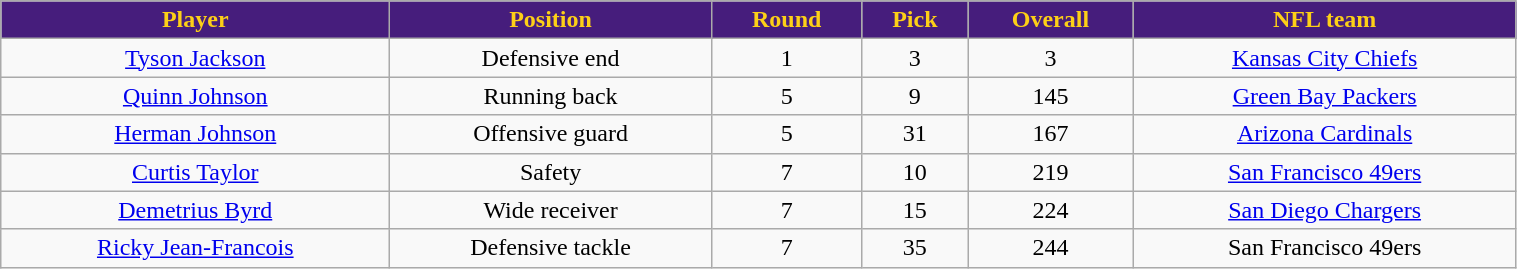<table class="wikitable" width="80%">
<tr align="center"  style="background:#461D7C;color:#FDD017;">
<td><strong>Player</strong></td>
<td><strong>Position</strong></td>
<td><strong>Round</strong></td>
<td><strong>Pick</strong></td>
<td><strong>Overall</strong></td>
<td><strong>NFL team</strong></td>
</tr>
<tr align="center" bgcolor="">
<td><a href='#'>Tyson Jackson</a></td>
<td>Defensive end</td>
<td>1</td>
<td>3</td>
<td>3</td>
<td><a href='#'>Kansas City Chiefs</a></td>
</tr>
<tr align="center" bgcolor="">
<td><a href='#'>Quinn Johnson</a></td>
<td>Running back</td>
<td>5</td>
<td>9</td>
<td>145</td>
<td><a href='#'>Green Bay Packers</a></td>
</tr>
<tr align="center" bgcolor="">
<td><a href='#'>Herman Johnson</a></td>
<td>Offensive guard</td>
<td>5</td>
<td>31</td>
<td>167</td>
<td><a href='#'>Arizona Cardinals</a></td>
</tr>
<tr align="center" bgcolor="">
<td><a href='#'>Curtis Taylor</a></td>
<td>Safety</td>
<td>7</td>
<td>10</td>
<td>219</td>
<td><a href='#'>San Francisco 49ers</a></td>
</tr>
<tr align="center" bgcolor="">
<td><a href='#'>Demetrius Byrd</a></td>
<td>Wide receiver</td>
<td>7</td>
<td>15</td>
<td>224</td>
<td><a href='#'>San Diego Chargers</a></td>
</tr>
<tr align="center" bgcolor="">
<td><a href='#'>Ricky Jean-Francois</a></td>
<td>Defensive tackle</td>
<td>7</td>
<td>35</td>
<td>244</td>
<td>San Francisco 49ers</td>
</tr>
</table>
